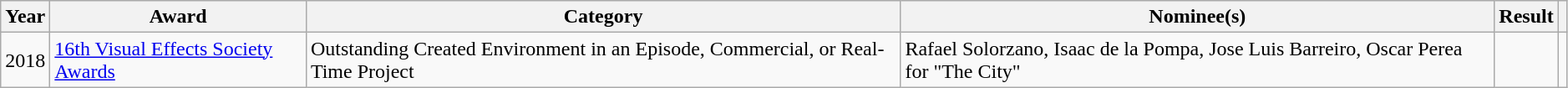<table class="wikitable sortable" style="width:99%;">
<tr>
<th>Year</th>
<th>Award</th>
<th>Category</th>
<th>Nominee(s)</th>
<th>Result</th>
<th class="unsortable"></th>
</tr>
<tr>
<td style="text-align:center;">2018</td>
<td><a href='#'>16th Visual Effects Society Awards</a></td>
<td>Outstanding Created Environment in an Episode, Commercial, or Real-Time Project</td>
<td>Rafael Solorzano, Isaac de la Pompa, Jose Luis Barreiro, Oscar Perea for "The City"</td>
<td></td>
<td></td>
</tr>
</table>
